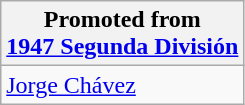<table class="wikitable">
<tr>
<th>Promoted from<br><a href='#'>1947 Segunda División</a></th>
</tr>
<tr>
<td> <a href='#'>Jorge Chávez</a> </td>
</tr>
</table>
